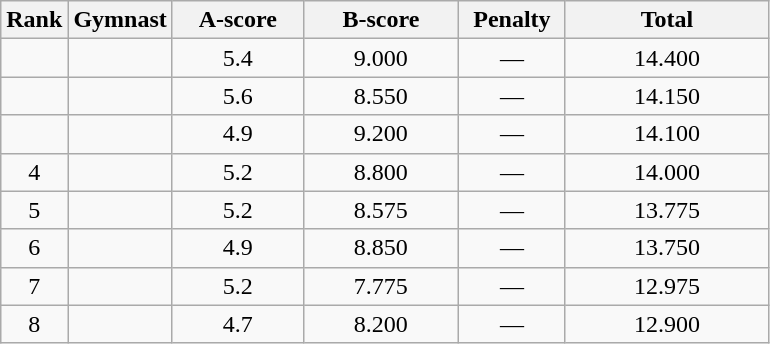<table class="wikitable" style="text-align:center">
<tr>
<th>Rank</th>
<th>Gymnast</th>
<th style="width:5em">A-score</th>
<th style="width:6em">B-score</th>
<th style="width:4em">Penalty</th>
<th style="width:8em">Total</th>
</tr>
<tr>
<td></td>
<td align=left></td>
<td>5.4</td>
<td>9.000</td>
<td>—</td>
<td>14.400</td>
</tr>
<tr>
<td></td>
<td align=left></td>
<td>5.6</td>
<td>8.550</td>
<td>—</td>
<td>14.150</td>
</tr>
<tr>
<td></td>
<td align=left></td>
<td>4.9</td>
<td>9.200</td>
<td>—</td>
<td>14.100</td>
</tr>
<tr>
<td>4</td>
<td align=left></td>
<td>5.2</td>
<td>8.800</td>
<td>—</td>
<td>14.000</td>
</tr>
<tr>
<td>5</td>
<td align=left></td>
<td>5.2</td>
<td>8.575</td>
<td>—</td>
<td>13.775</td>
</tr>
<tr>
<td>6</td>
<td align=left></td>
<td>4.9</td>
<td>8.850</td>
<td>—</td>
<td>13.750</td>
</tr>
<tr>
<td>7</td>
<td align=left></td>
<td>5.2</td>
<td>7.775</td>
<td>—</td>
<td>12.975</td>
</tr>
<tr>
<td>8</td>
<td align=left></td>
<td>4.7</td>
<td>8.200</td>
<td>—</td>
<td>12.900</td>
</tr>
</table>
